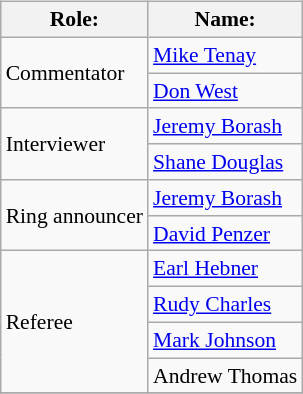<table class=wikitable style="font-size:90%; margin: 0.5em 0 0.5em 1em; float: right; clear: right;">
<tr>
<th>Role:</th>
<th>Name:</th>
</tr>
<tr>
<td rowspan="2">Commentator</td>
<td><a href='#'>Mike Tenay</a></td>
</tr>
<tr>
<td><a href='#'>Don West</a></td>
</tr>
<tr>
<td rowspan="2">Interviewer</td>
<td><a href='#'>Jeremy Borash</a></td>
</tr>
<tr>
<td><a href='#'>Shane Douglas</a></td>
</tr>
<tr>
<td rowspan="2">Ring announcer</td>
<td><a href='#'>Jeremy Borash</a></td>
</tr>
<tr>
<td><a href='#'>David Penzer</a></td>
</tr>
<tr>
<td rowspan="4">Referee</td>
<td><a href='#'>Earl Hebner</a></td>
</tr>
<tr>
<td><a href='#'>Rudy Charles</a></td>
</tr>
<tr>
<td><a href='#'>Mark Johnson</a></td>
</tr>
<tr>
<td>Andrew Thomas</td>
</tr>
<tr>
</tr>
</table>
